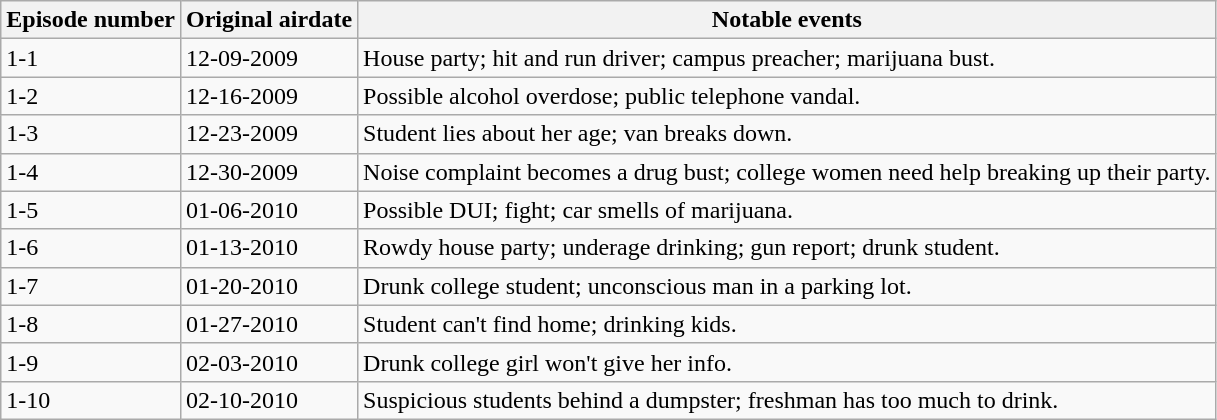<table class="wikitable" border="1">
<tr>
<th>Episode number</th>
<th>Original airdate</th>
<th>Notable events</th>
</tr>
<tr>
<td>1-1</td>
<td>12-09-2009</td>
<td>House party; hit and run driver; campus preacher; marijuana bust.</td>
</tr>
<tr>
<td>1-2</td>
<td>12-16-2009</td>
<td>Possible alcohol overdose; public telephone vandal.</td>
</tr>
<tr>
<td>1-3</td>
<td>12-23-2009</td>
<td>Student lies about her age; van breaks down.</td>
</tr>
<tr>
<td>1-4</td>
<td>12-30-2009</td>
<td>Noise complaint becomes a drug bust; college women need help breaking up their party.</td>
</tr>
<tr>
<td>1-5</td>
<td>01-06-2010</td>
<td>Possible DUI; fight; car smells of marijuana.</td>
</tr>
<tr>
<td>1-6</td>
<td>01-13-2010</td>
<td>Rowdy house party; underage drinking; gun report; drunk student.</td>
</tr>
<tr>
<td>1-7</td>
<td>01-20-2010</td>
<td>Drunk college student; unconscious man in a parking lot.</td>
</tr>
<tr>
<td>1-8</td>
<td>01-27-2010</td>
<td>Student can't find home; drinking kids.</td>
</tr>
<tr>
<td>1-9</td>
<td>02-03-2010</td>
<td>Drunk college girl won't give her info.</td>
</tr>
<tr>
<td>1-10</td>
<td>02-10-2010</td>
<td>Suspicious students behind a dumpster; freshman has too much to drink.</td>
</tr>
</table>
